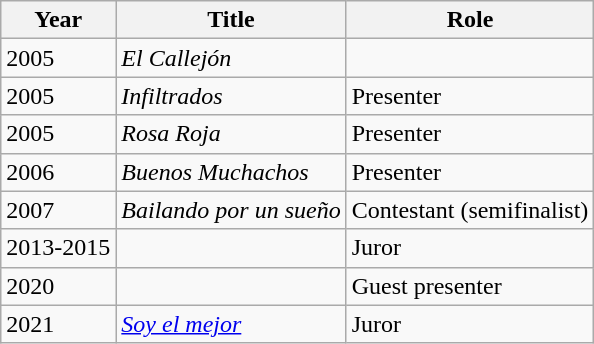<table class="wikitable">
<tr>
<th>Year</th>
<th>Title</th>
<th>Role</th>
</tr>
<tr>
<td>2005</td>
<td><em>El Callejón</em></td>
<td></td>
</tr>
<tr>
<td>2005</td>
<td><em>Infiltrados</em></td>
<td>Presenter</td>
</tr>
<tr>
<td>2005</td>
<td><em>Rosa Roja</em></td>
<td>Presenter</td>
</tr>
<tr>
<td>2006</td>
<td><em>Buenos Muchachos</em></td>
<td>Presenter</td>
</tr>
<tr>
<td>2007</td>
<td><em>Bailando por un sueño</em></td>
<td>Contestant (semifinalist)</td>
</tr>
<tr>
<td>2013-2015</td>
<td><em></em></td>
<td>Juror</td>
</tr>
<tr>
<td>2020</td>
<td><em></em></td>
<td>Guest presenter</td>
</tr>
<tr>
<td>2021</td>
<td><em><a href='#'>Soy el mejor</a></em></td>
<td>Juror</td>
</tr>
</table>
